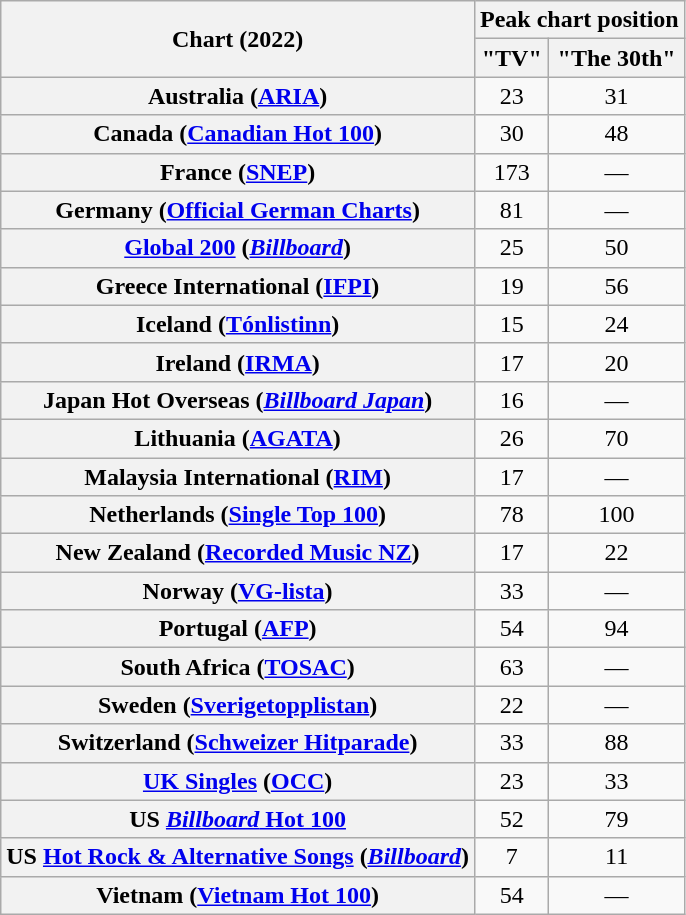<table class="wikitable sortable plainrowheaders" style="text-align:center;">
<tr>
<th scope="col" rowspan="2">Chart (2022)</th>
<th scope="col" colspan="2">Peak chart position</th>
</tr>
<tr>
<th scope="col">"TV"</th>
<th scope="col">"The 30th"</th>
</tr>
<tr>
<th scope="row">Australia (<a href='#'>ARIA</a>)</th>
<td>23</td>
<td>31</td>
</tr>
<tr>
<th scope="row">Canada (<a href='#'>Canadian Hot 100</a>)</th>
<td>30</td>
<td>48</td>
</tr>
<tr>
<th scope="row">France (<a href='#'>SNEP</a>)</th>
<td>173</td>
<td>—</td>
</tr>
<tr>
<th scope="row">Germany (<a href='#'>Official German Charts</a>)</th>
<td>81</td>
<td>—</td>
</tr>
<tr>
<th scope="row"><a href='#'>Global 200</a> (<em><a href='#'>Billboard</a></em>)</th>
<td>25</td>
<td>50</td>
</tr>
<tr>
<th scope="row">Greece International (<a href='#'>IFPI</a>)</th>
<td>19</td>
<td>56</td>
</tr>
<tr>
<th scope="row">Iceland (<a href='#'>Tónlistinn</a>)</th>
<td>15</td>
<td>24</td>
</tr>
<tr>
<th scope="row">Ireland (<a href='#'>IRMA</a>)</th>
<td>17</td>
<td>20</td>
</tr>
<tr>
<th scope="row">Japan Hot Overseas (<em><a href='#'>Billboard Japan</a></em>)</th>
<td>16</td>
<td>—</td>
</tr>
<tr>
<th scope="row">Lithuania (<a href='#'>AGATA</a>)</th>
<td>26</td>
<td>70</td>
</tr>
<tr>
<th scope="row">Malaysia International (<a href='#'>RIM</a>)</th>
<td>17</td>
<td>—</td>
</tr>
<tr>
<th scope="row">Netherlands (<a href='#'>Single Top 100</a>)</th>
<td>78</td>
<td>100</td>
</tr>
<tr>
<th scope="row">New Zealand (<a href='#'>Recorded Music NZ</a>)</th>
<td>17</td>
<td>22</td>
</tr>
<tr>
<th scope="row">Norway (<a href='#'>VG-lista</a>)</th>
<td>33</td>
<td>—</td>
</tr>
<tr>
<th scope="row">Portugal (<a href='#'>AFP</a>)</th>
<td>54</td>
<td>94</td>
</tr>
<tr>
<th scope="row">South Africa (<a href='#'>TOSAC</a>)</th>
<td>63</td>
<td>—</td>
</tr>
<tr>
<th scope="row">Sweden (<a href='#'>Sverigetopplistan</a>)</th>
<td>22</td>
<td>—</td>
</tr>
<tr>
<th scope="row">Switzerland (<a href='#'>Schweizer Hitparade</a>)</th>
<td>33</td>
<td>88</td>
</tr>
<tr>
<th scope="row"><a href='#'>UK Singles</a> (<a href='#'>OCC</a>)</th>
<td>23</td>
<td>33</td>
</tr>
<tr>
<th scope="row">US <a href='#'><em>Billboard</em> Hot 100</a></th>
<td>52</td>
<td>79</td>
</tr>
<tr>
<th scope="row">US <a href='#'>Hot Rock & Alternative Songs</a> (<em><a href='#'>Billboard</a></em>)</th>
<td>7</td>
<td>11</td>
</tr>
<tr>
<th scope="row">Vietnam (<a href='#'>Vietnam Hot 100</a>)</th>
<td>54</td>
<td>—</td>
</tr>
</table>
